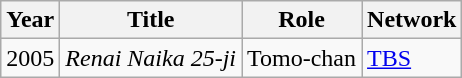<table class="wikitable">
<tr>
<th>Year</th>
<th>Title</th>
<th>Role</th>
<th>Network</th>
</tr>
<tr>
<td>2005</td>
<td><em>Renai Naika 25-ji</em></td>
<td>Tomo-chan</td>
<td><a href='#'>TBS</a></td>
</tr>
</table>
